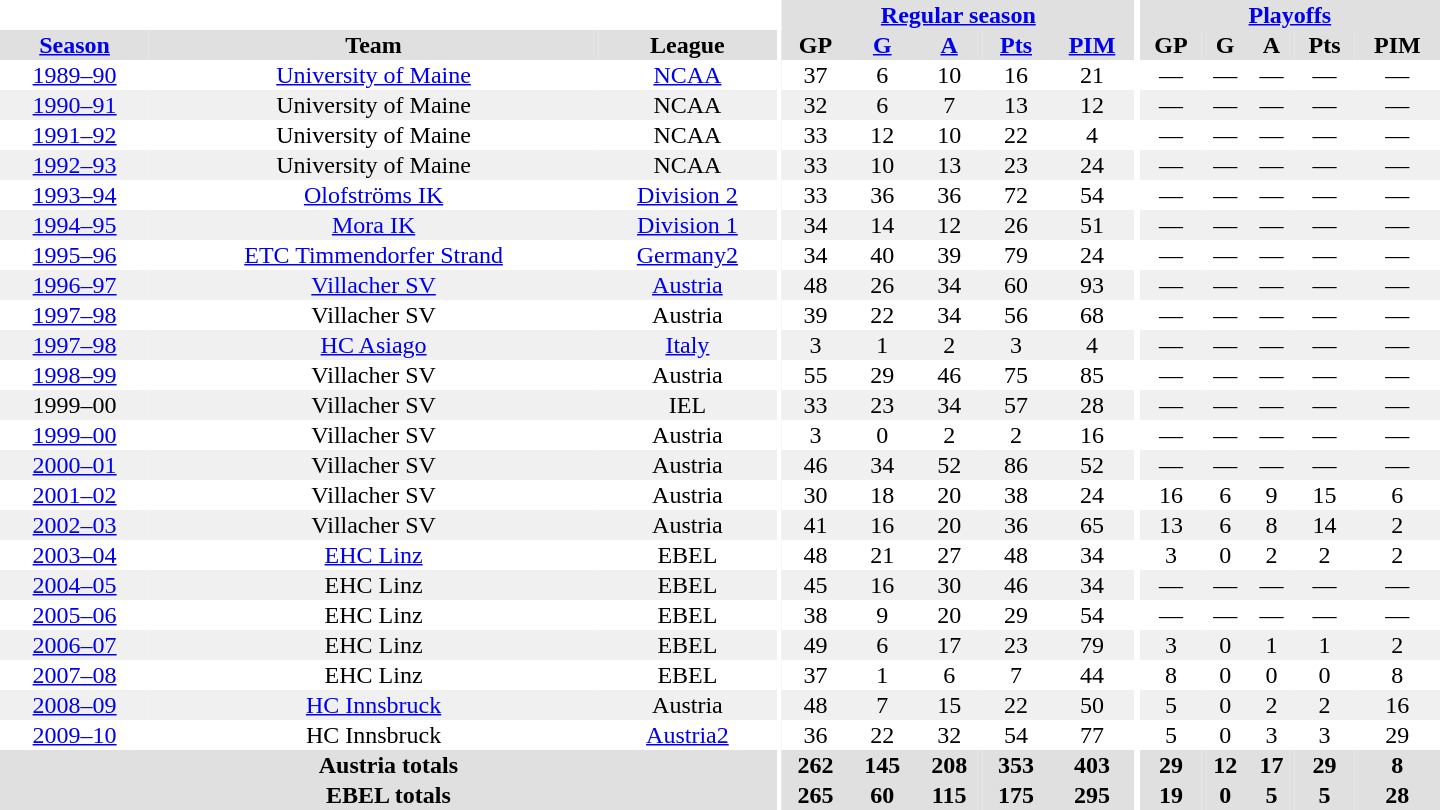<table border="0" cellpadding="1" cellspacing="0" style="text-align:center; width:60em">
<tr bgcolor="#e0e0e0">
<th colspan="3" bgcolor="#ffffff"></th>
<th rowspan="99" bgcolor="#ffffff"></th>
<th colspan="5"><a href='#'>Regular season</a></th>
<th rowspan="99" bgcolor="#ffffff"></th>
<th colspan="5"><a href='#'>Playoffs</a></th>
</tr>
<tr bgcolor="#e0e0e0">
<th><a href='#'>Season</a></th>
<th>Team</th>
<th>League</th>
<th>GP</th>
<th><a href='#'>G</a></th>
<th><a href='#'>A</a></th>
<th><a href='#'>Pts</a></th>
<th><a href='#'>PIM</a></th>
<th>GP</th>
<th>G</th>
<th>A</th>
<th>Pts</th>
<th>PIM</th>
</tr>
<tr>
<td><a href='#'>1989–90</a></td>
<td><a href='#'>University of Maine</a></td>
<td><a href='#'>NCAA</a></td>
<td>37</td>
<td>6</td>
<td>10</td>
<td>16</td>
<td>21</td>
<td>—</td>
<td>—</td>
<td>—</td>
<td>—</td>
<td>—</td>
</tr>
<tr bgcolor="#f0f0f0">
<td><a href='#'>1990–91</a></td>
<td>University of Maine</td>
<td>NCAA</td>
<td>32</td>
<td>6</td>
<td>7</td>
<td>13</td>
<td>12</td>
<td>—</td>
<td>—</td>
<td>—</td>
<td>—</td>
<td>—</td>
</tr>
<tr>
<td><a href='#'>1991–92</a></td>
<td>University of Maine</td>
<td>NCAA</td>
<td>33</td>
<td>12</td>
<td>10</td>
<td>22</td>
<td>4</td>
<td>—</td>
<td>—</td>
<td>—</td>
<td>—</td>
<td>—</td>
</tr>
<tr bgcolor="#f0f0f0">
<td><a href='#'>1992–93</a></td>
<td>University of Maine</td>
<td>NCAA</td>
<td>33</td>
<td>10</td>
<td>13</td>
<td>23</td>
<td>24</td>
<td>—</td>
<td>—</td>
<td>—</td>
<td>—</td>
<td>—</td>
</tr>
<tr>
<td><a href='#'>1993–94</a></td>
<td><a href='#'>Olofströms IK</a></td>
<td><a href='#'>Division 2</a></td>
<td>33</td>
<td>36</td>
<td>36</td>
<td>72</td>
<td>54</td>
<td>—</td>
<td>—</td>
<td>—</td>
<td>—</td>
<td>—</td>
</tr>
<tr bgcolor="#f0f0f0">
<td><a href='#'>1994–95</a></td>
<td><a href='#'>Mora IK</a></td>
<td><a href='#'>Division 1</a></td>
<td>34</td>
<td>14</td>
<td>12</td>
<td>26</td>
<td>51</td>
<td>—</td>
<td>—</td>
<td>—</td>
<td>—</td>
<td>—</td>
</tr>
<tr>
<td><a href='#'>1995–96</a></td>
<td><a href='#'>ETC Timmendorfer Strand</a></td>
<td><a href='#'>Germany2</a></td>
<td>34</td>
<td>40</td>
<td>39</td>
<td>79</td>
<td>24</td>
<td>—</td>
<td>—</td>
<td>—</td>
<td>—</td>
<td>—</td>
</tr>
<tr bgcolor="#f0f0f0">
<td><a href='#'>1996–97</a></td>
<td><a href='#'>Villacher SV</a></td>
<td><a href='#'>Austria</a></td>
<td>48</td>
<td>26</td>
<td>34</td>
<td>60</td>
<td>93</td>
<td>—</td>
<td>—</td>
<td>—</td>
<td>—</td>
<td>—</td>
</tr>
<tr>
<td><a href='#'>1997–98</a></td>
<td>Villacher SV</td>
<td>Austria</td>
<td>39</td>
<td>22</td>
<td>34</td>
<td>56</td>
<td>68</td>
<td>—</td>
<td>—</td>
<td>—</td>
<td>—</td>
<td>—</td>
</tr>
<tr bgcolor="#f0f0f0">
<td><a href='#'>1997–98</a></td>
<td><a href='#'>HC Asiago</a></td>
<td><a href='#'>Italy</a></td>
<td>3</td>
<td>1</td>
<td>2</td>
<td>3</td>
<td>4</td>
<td>—</td>
<td>—</td>
<td>—</td>
<td>—</td>
<td>—</td>
</tr>
<tr>
<td><a href='#'>1998–99</a></td>
<td>Villacher SV</td>
<td>Austria</td>
<td>55</td>
<td>29</td>
<td>46</td>
<td>75</td>
<td>85</td>
<td>—</td>
<td>—</td>
<td>—</td>
<td>—</td>
<td>—</td>
</tr>
<tr bgcolor="#f0f0f0">
<td>1999–00</td>
<td>Villacher SV</td>
<td>IEL</td>
<td>33</td>
<td>23</td>
<td>34</td>
<td>57</td>
<td>28</td>
<td>—</td>
<td>—</td>
<td>—</td>
<td>—</td>
<td>—</td>
</tr>
<tr>
<td><a href='#'>1999–00</a></td>
<td>Villacher SV</td>
<td>Austria</td>
<td>3</td>
<td>0</td>
<td>2</td>
<td>2</td>
<td>16</td>
<td>—</td>
<td>—</td>
<td>—</td>
<td>—</td>
<td>—</td>
</tr>
<tr bgcolor="#f0f0f0">
<td><a href='#'>2000–01</a></td>
<td>Villacher SV</td>
<td>Austria</td>
<td>46</td>
<td>34</td>
<td>52</td>
<td>86</td>
<td>52</td>
<td>—</td>
<td>—</td>
<td>—</td>
<td>—</td>
<td>—</td>
</tr>
<tr>
<td><a href='#'>2001–02</a></td>
<td>Villacher SV</td>
<td>Austria</td>
<td>30</td>
<td>18</td>
<td>20</td>
<td>38</td>
<td>24</td>
<td>16</td>
<td>6</td>
<td>9</td>
<td>15</td>
<td>6</td>
</tr>
<tr bgcolor="#f0f0f0">
<td><a href='#'>2002–03</a></td>
<td>Villacher SV</td>
<td>Austria</td>
<td>41</td>
<td>16</td>
<td>20</td>
<td>36</td>
<td>65</td>
<td>13</td>
<td>6</td>
<td>8</td>
<td>14</td>
<td>2</td>
</tr>
<tr>
<td><a href='#'>2003–04</a></td>
<td><a href='#'>EHC Linz</a></td>
<td>EBEL</td>
<td>48</td>
<td>21</td>
<td>27</td>
<td>48</td>
<td>34</td>
<td>3</td>
<td>0</td>
<td>2</td>
<td>2</td>
<td>2</td>
</tr>
<tr bgcolor="#f0f0f0">
<td><a href='#'>2004–05</a></td>
<td>EHC Linz</td>
<td>EBEL</td>
<td>45</td>
<td>16</td>
<td>30</td>
<td>46</td>
<td>34</td>
<td>—</td>
<td>—</td>
<td>—</td>
<td>—</td>
<td>—</td>
</tr>
<tr>
<td><a href='#'>2005–06</a></td>
<td>EHC Linz</td>
<td>EBEL</td>
<td>38</td>
<td>9</td>
<td>20</td>
<td>29</td>
<td>54</td>
<td>—</td>
<td>—</td>
<td>—</td>
<td>—</td>
<td>—</td>
</tr>
<tr bgcolor="#f0f0f0">
<td><a href='#'>2006–07</a></td>
<td>EHC Linz</td>
<td>EBEL</td>
<td>49</td>
<td>6</td>
<td>17</td>
<td>23</td>
<td>79</td>
<td>3</td>
<td>0</td>
<td>1</td>
<td>1</td>
<td>2</td>
</tr>
<tr>
<td><a href='#'>2007–08</a></td>
<td>EHC Linz</td>
<td>EBEL</td>
<td>37</td>
<td>1</td>
<td>6</td>
<td>7</td>
<td>44</td>
<td>8</td>
<td>0</td>
<td>0</td>
<td>0</td>
<td>8</td>
</tr>
<tr bgcolor="#f0f0f0">
<td><a href='#'>2008–09</a></td>
<td><a href='#'>HC Innsbruck</a></td>
<td>Austria</td>
<td>48</td>
<td>7</td>
<td>15</td>
<td>22</td>
<td>50</td>
<td>5</td>
<td>0</td>
<td>2</td>
<td>2</td>
<td>16</td>
</tr>
<tr>
<td><a href='#'>2009–10</a></td>
<td>HC Innsbruck</td>
<td><a href='#'>Austria2</a></td>
<td>36</td>
<td>22</td>
<td>32</td>
<td>54</td>
<td>77</td>
<td>5</td>
<td>0</td>
<td>3</td>
<td>3</td>
<td>29</td>
</tr>
<tr>
</tr>
<tr ALIGN="center" bgcolor="#e0e0e0">
<th colspan="3">Austria totals</th>
<th ALIGN="center">262</th>
<th ALIGN="center">145</th>
<th ALIGN="center">208</th>
<th ALIGN="center">353</th>
<th ALIGN="center">403</th>
<th ALIGN="center">29</th>
<th ALIGN="center">12</th>
<th ALIGN="center">17</th>
<th ALIGN="center">29</th>
<th ALIGN="center">8</th>
</tr>
<tr>
</tr>
<tr ALIGN="center" bgcolor="#e0e0e0">
<th colspan="3">EBEL totals</th>
<th ALIGN="center">265</th>
<th ALIGN="center">60</th>
<th ALIGN="center">115</th>
<th ALIGN="center">175</th>
<th ALIGN="center">295</th>
<th ALIGN="center">19</th>
<th ALIGN="center">0</th>
<th ALIGN="center">5</th>
<th ALIGN="center">5</th>
<th ALIGN="center">28</th>
</tr>
</table>
